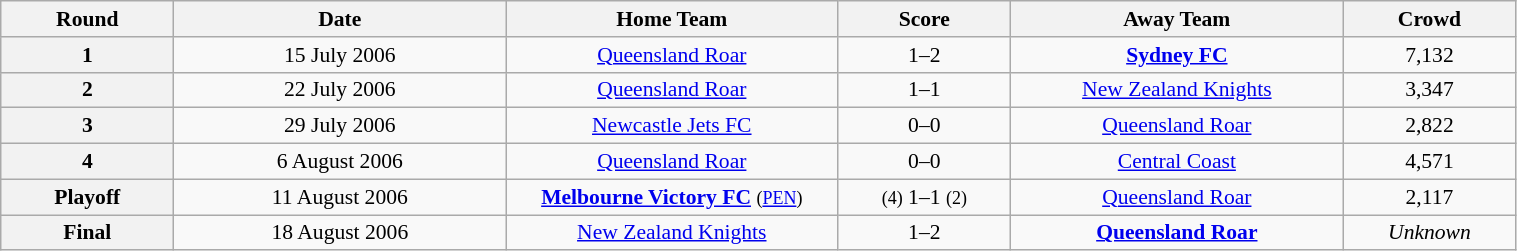<table class="wikitable" style="font-size:90%;width:80%; text-align:center;">
<tr>
<th width=75>Round</th>
<th width=150>Date</th>
<th width=150>Home Team</th>
<th width=75>Score</th>
<th width=150>Away Team</th>
<th width=75>Crowd</th>
</tr>
<tr>
<th>1</th>
<td>15 July 2006</td>
<td><a href='#'>Queensland Roar</a></td>
<td>1–2</td>
<td><strong><a href='#'>Sydney FC</a></strong></td>
<td>7,132</td>
</tr>
<tr>
<th>2</th>
<td>22 July 2006</td>
<td><a href='#'>Queensland Roar</a></td>
<td>1–1</td>
<td><a href='#'>New Zealand Knights</a></td>
<td>3,347</td>
</tr>
<tr>
<th>3</th>
<td>29 July 2006</td>
<td><a href='#'>Newcastle Jets FC</a></td>
<td>0–0</td>
<td><a href='#'>Queensland Roar</a></td>
<td>2,822</td>
</tr>
<tr>
<th>4</th>
<td>6 August 2006</td>
<td><a href='#'>Queensland Roar</a></td>
<td>0–0</td>
<td><a href='#'>Central Coast</a></td>
<td>4,571</td>
</tr>
<tr>
<th>Playoff</th>
<td>11 August 2006</td>
<td><strong><a href='#'>Melbourne Victory FC</a></strong> <small>(<a href='#'>PEN</a>)</small></td>
<td><small>(4)</small> 1–1 <small>(2)</small></td>
<td><a href='#'>Queensland Roar</a></td>
<td>2,117</td>
</tr>
<tr>
<th>Final</th>
<td>18 August 2006</td>
<td><a href='#'>New Zealand Knights</a></td>
<td>1–2</td>
<td><strong><a href='#'>Queensland Roar</a></strong></td>
<td><em>Unknown</em></td>
</tr>
</table>
